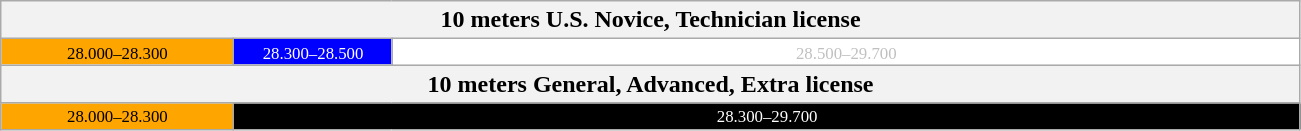<table class="wikitable">
<tr>
<th colspan=3>10 meters   U.S. Novice, Technician license</th>
</tr>
<tr align=center style="font-size:70%">
<td width=150px style="background-color:orange;">28.000–28.300</td>
<td width=100px style="background-color:blue;color:white;">28.300–28.500</td>
<td width=600px style="background-color:white;color:silver">28.500–29.700</td>
</tr>
<tr>
<th colspan=3>10 meters   General, Advanced, Extra license</th>
</tr>
<tr align=center style="font-size:70%">
<td width=150px style="background-color:orange;">28.000–28.300</td>
<td width=700px style="background-color:black;color:white;" colspan=2>28.300–29.700</td>
</tr>
</table>
